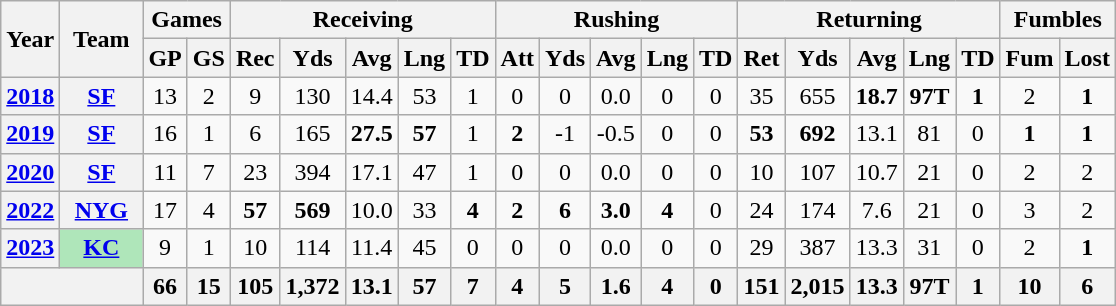<table class="wikitable" style="text-align:center;">
<tr>
<th rowspan="2">Year</th>
<th rowspan="2">Team</th>
<th colspan="2">Games</th>
<th colspan="5">Receiving</th>
<th colspan="5">Rushing</th>
<th colspan="5">Returning</th>
<th colspan="2">Fumbles</th>
</tr>
<tr>
<th>GP</th>
<th>GS</th>
<th>Rec</th>
<th>Yds</th>
<th>Avg</th>
<th>Lng</th>
<th>TD</th>
<th>Att</th>
<th>Yds</th>
<th>Avg</th>
<th>Lng</th>
<th>TD</th>
<th>Ret</th>
<th>Yds</th>
<th>Avg</th>
<th>Lng</th>
<th>TD</th>
<th>Fum</th>
<th>Lost</th>
</tr>
<tr>
<th><a href='#'>2018</a></th>
<th><a href='#'>SF</a></th>
<td>13</td>
<td>2</td>
<td>9</td>
<td>130</td>
<td>14.4</td>
<td>53</td>
<td>1</td>
<td>0</td>
<td>0</td>
<td>0.0</td>
<td>0</td>
<td>0</td>
<td>35</td>
<td>655</td>
<td><strong>18.7</strong></td>
<td><strong>97T</strong></td>
<td><strong>1</strong></td>
<td>2</td>
<td><strong>1</strong></td>
</tr>
<tr>
<th><a href='#'>2019</a></th>
<th><a href='#'>SF</a></th>
<td>16</td>
<td>1</td>
<td>6</td>
<td>165</td>
<td><strong>27.5</strong></td>
<td><strong>57</strong></td>
<td>1</td>
<td><strong>2</strong></td>
<td>-1</td>
<td>-0.5</td>
<td>0</td>
<td>0</td>
<td><strong>53</strong></td>
<td><strong>692</strong></td>
<td>13.1</td>
<td>81</td>
<td>0</td>
<td><strong>1</strong></td>
<td><strong>1</strong></td>
</tr>
<tr>
<th><a href='#'>2020</a></th>
<th><a href='#'>SF</a></th>
<td>11</td>
<td>7</td>
<td>23</td>
<td>394</td>
<td>17.1</td>
<td>47</td>
<td>1</td>
<td>0</td>
<td>0</td>
<td>0.0</td>
<td>0</td>
<td>0</td>
<td>10</td>
<td>107</td>
<td>10.7</td>
<td>21</td>
<td>0</td>
<td>2</td>
<td>2</td>
</tr>
<tr>
<th><a href='#'>2022</a></th>
<th><a href='#'>NYG</a></th>
<td>17</td>
<td>4</td>
<td><strong>57</strong></td>
<td><strong>569</strong></td>
<td>10.0</td>
<td>33</td>
<td><strong>4</strong></td>
<td><strong>2</strong></td>
<td><strong>6</strong></td>
<td><strong>3.0</strong></td>
<td><strong>4</strong></td>
<td>0</td>
<td>24</td>
<td>174</td>
<td>7.6</td>
<td>21</td>
<td>0</td>
<td>3</td>
<td>2</td>
</tr>
<tr>
<th><a href='#'>2023</a></th>
<th style="background:#afe6ba; width:3em;"><a href='#'>KC</a></th>
<td>9</td>
<td>1</td>
<td>10</td>
<td>114</td>
<td>11.4</td>
<td>45</td>
<td>0</td>
<td>0</td>
<td>0</td>
<td>0.0</td>
<td>0</td>
<td>0</td>
<td>29</td>
<td>387</td>
<td>13.3</td>
<td>31</td>
<td>0</td>
<td>2</td>
<td><strong>1</strong></td>
</tr>
<tr>
<th colspan="2"></th>
<th>66</th>
<th>15</th>
<th>105</th>
<th>1,372</th>
<th>13.1</th>
<th>57</th>
<th>7</th>
<th>4</th>
<th>5</th>
<th>1.6</th>
<th>4</th>
<th>0</th>
<th>151</th>
<th>2,015</th>
<th>13.3</th>
<th>97T</th>
<th>1</th>
<th>10</th>
<th>6</th>
</tr>
</table>
